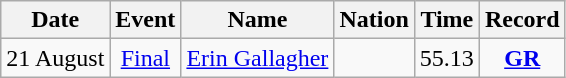<table class="wikitable" style=text-align:center>
<tr>
<th>Date</th>
<th>Event</th>
<th>Name</th>
<th>Nation</th>
<th>Time</th>
<th>Record</th>
</tr>
<tr>
<td>21 August</td>
<td><a href='#'>Final</a></td>
<td><a href='#'>Erin Gallagher</a></td>
<td align=left></td>
<td>55.13</td>
<td><strong><a href='#'>GR</a></strong></td>
</tr>
</table>
